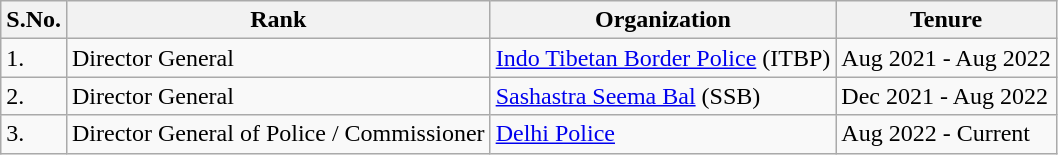<table class="wikitable">
<tr>
<th>S.No.</th>
<th><strong>Rank</strong></th>
<th><strong>Organization</strong></th>
<th><strong>Tenure</strong></th>
</tr>
<tr>
<td>1.</td>
<td>Director General</td>
<td><a href='#'>Indo Tibetan Border Police</a> (ITBP)</td>
<td>Aug 2021 - Aug 2022</td>
</tr>
<tr>
<td>2.</td>
<td>Director General</td>
<td><a href='#'>Sashastra Seema Bal</a> (SSB)</td>
<td>Dec 2021 - Aug 2022</td>
</tr>
<tr>
<td>3.</td>
<td>Director General of Police / Commissioner</td>
<td><a href='#'>Delhi Police</a></td>
<td>Aug 2022 - Current</td>
</tr>
</table>
